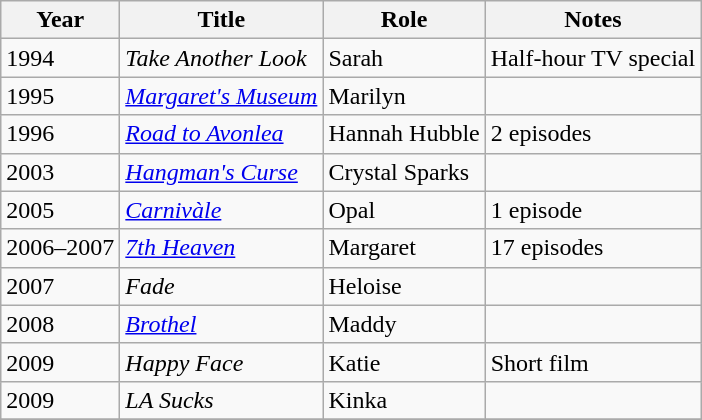<table class="wikitable sortable">
<tr>
<th>Year</th>
<th>Title</th>
<th>Role</th>
<th class="unsortable">Notes</th>
</tr>
<tr>
<td>1994</td>
<td><em>Take Another Look</em></td>
<td>Sarah</td>
<td>Half-hour TV special</td>
</tr>
<tr>
<td>1995</td>
<td><em><a href='#'>Margaret's Museum</a></em></td>
<td>Marilyn</td>
<td></td>
</tr>
<tr>
<td>1996</td>
<td><em><a href='#'>Road to Avonlea</a></em></td>
<td>Hannah Hubble</td>
<td>2 episodes</td>
</tr>
<tr>
<td>2003</td>
<td><em><a href='#'>Hangman's Curse</a></em></td>
<td>Crystal Sparks</td>
<td></td>
</tr>
<tr>
<td>2005</td>
<td><em><a href='#'>Carnivàle</a></em></td>
<td>Opal</td>
<td>1 episode</td>
</tr>
<tr>
<td>2006–2007</td>
<td><em><a href='#'>7th Heaven</a></em></td>
<td>Margaret</td>
<td>17 episodes</td>
</tr>
<tr>
<td>2007</td>
<td><em>Fade</em></td>
<td>Heloise</td>
<td></td>
</tr>
<tr>
<td>2008</td>
<td><em><a href='#'>Brothel</a></em></td>
<td>Maddy</td>
<td></td>
</tr>
<tr>
<td>2009</td>
<td><em>Happy Face</em></td>
<td>Katie</td>
<td>Short film</td>
</tr>
<tr>
<td>2009</td>
<td><em>LA Sucks</em></td>
<td>Kinka</td>
<td></td>
</tr>
<tr>
</tr>
</table>
